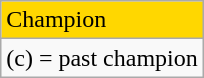<table class="wikitable">
<tr style="background:gold">
<td>Champion</td>
</tr>
<tr>
<td>(c) = past champion</td>
</tr>
</table>
